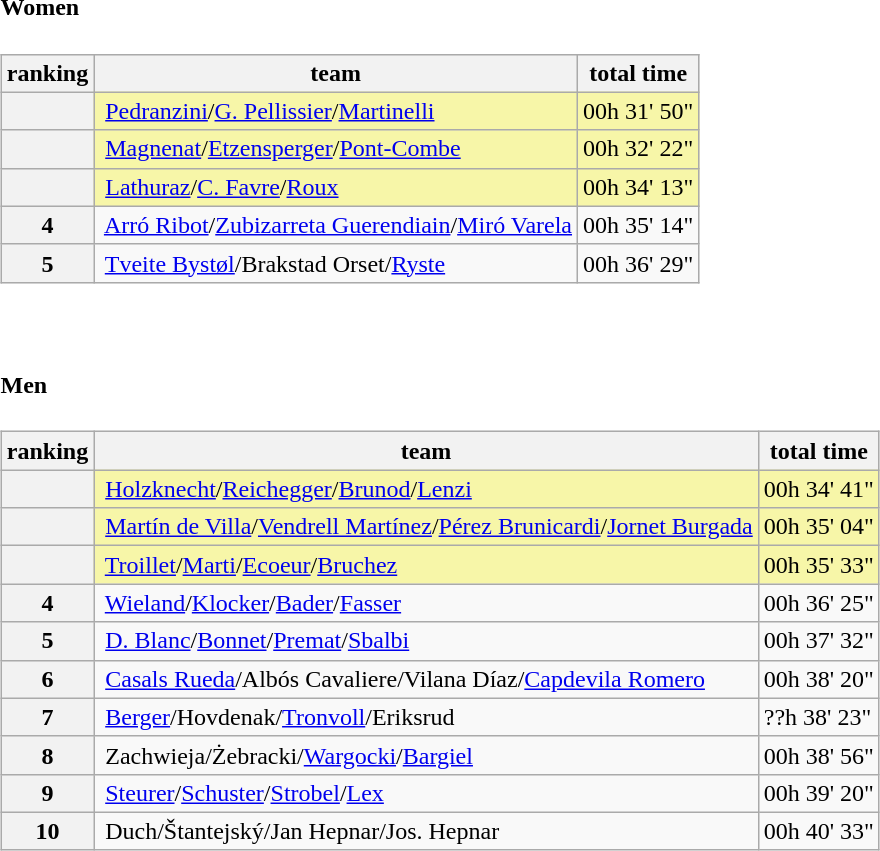<table>
<tr>
<td><br><h4>Women</h4><table class="wikitable">
<tr>
<th>ranking</th>
<th>team</th>
<th>total time</th>
</tr>
<tr>
<th bgcolor="gold"></th>
<td bgcolor="#F7F6A8"> <a href='#'>Pedranzini</a>/<a href='#'>G. Pellissier</a>/<a href='#'>Martinelli</a></td>
<td bgcolor="#F7F6A8">00h 31' 50"</td>
</tr>
<tr>
<th bgcolor="silver"></th>
<td bgcolor="#F7F6A8"> <a href='#'>Magnenat</a>/<a href='#'>Etzensperger</a>/<a href='#'>Pont-Combe</a></td>
<td bgcolor="#F7F6A8">00h 32' 22"</td>
</tr>
<tr>
<th bgcolor="#cc9966"></th>
<td bgcolor="#F7F6A8"> <a href='#'>Lathuraz</a>/<a href='#'>C. Favre</a>/<a href='#'>Roux</a></td>
<td bgcolor="#F7F6A8">00h 34' 13"</td>
</tr>
<tr>
<th>4</th>
<td> <a href='#'>Arró Ribot</a>/<a href='#'>Zubizarreta Guerendiain</a>/<a href='#'>Miró Varela</a></td>
<td>00h 35' 14"</td>
</tr>
<tr>
<th>5</th>
<td> <a href='#'>Tveite Bystøl</a>/Brakstad Orset/<a href='#'>Ryste</a></td>
<td>00h 36' 29"</td>
</tr>
</table>
</td>
</tr>
<tr>
<td><br><h4>Men</h4><table class="wikitable">
<tr>
<th>ranking</th>
<th>team</th>
<th>total time</th>
</tr>
<tr>
<th bgcolor="gold"></th>
<td bgcolor="#F7F6A8"> <a href='#'>Holzknecht</a>/<a href='#'>Reichegger</a>/<a href='#'>Brunod</a>/<a href='#'>Lenzi</a></td>
<td bgcolor="#F7F6A8">00h 34' 41"</td>
</tr>
<tr>
<th bgcolor="silver"></th>
<td bgcolor="#F7F6A8"> <a href='#'>Martín de Villa</a>/<a href='#'>Vendrell Martínez</a>/<a href='#'>Pérez Brunicardi</a>/<a href='#'>Jornet Burgada</a></td>
<td bgcolor="#F7F6A8">00h 35' 04"</td>
</tr>
<tr>
<th bgcolor="#cc9966"></th>
<td bgcolor="#F7F6A8"> <a href='#'>Troillet</a>/<a href='#'>Marti</a>/<a href='#'>Ecoeur</a>/<a href='#'>Bruchez</a></td>
<td bgcolor="#F7F6A8">00h 35' 33"</td>
</tr>
<tr>
<th>4</th>
<td> <a href='#'>Wieland</a>/<a href='#'>Klocker</a>/<a href='#'>Bader</a>/<a href='#'>Fasser</a></td>
<td>00h 36' 25"</td>
</tr>
<tr>
<th>5</th>
<td> <a href='#'>D. Blanc</a>/<a href='#'>Bonnet</a>/<a href='#'>Premat</a>/<a href='#'>Sbalbi</a></td>
<td>00h 37' 32"</td>
</tr>
<tr>
<th>6</th>
<td> <a href='#'>Casals Rueda</a>/Albós Cavaliere/Vilana Díaz/<a href='#'>Capdevila Romero</a></td>
<td>00h 38' 20"</td>
</tr>
<tr>
<th>7</th>
<td> <a href='#'>Berger</a>/Hovdenak/<a href='#'>Tronvoll</a>/Eriksrud</td>
<td>??h 38' 23"</td>
</tr>
<tr>
<th>8</th>
<td> Zachwieja/Żebracki/<a href='#'>Wargocki</a>/<a href='#'>Bargiel</a></td>
<td>00h 38' 56"</td>
</tr>
<tr>
<th>9</th>
<td> <a href='#'>Steurer</a>/<a href='#'>Schuster</a>/<a href='#'>Strobel</a>/<a href='#'>Lex</a></td>
<td>00h 39' 20"</td>
</tr>
<tr>
<th>10</th>
<td> Duch/Štantejský/Jan Hepnar/Jos. Hepnar</td>
<td>00h 40' 33"</td>
</tr>
</table>
</td>
</tr>
</table>
